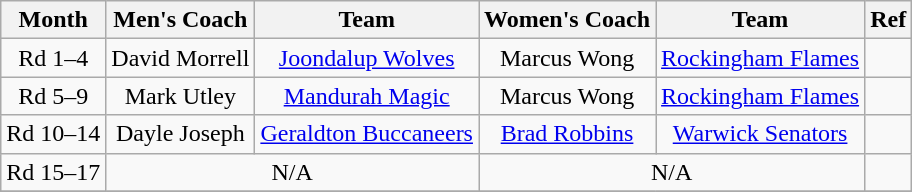<table class="wikitable" style="text-align:center">
<tr>
<th>Month</th>
<th>Men's Coach</th>
<th>Team</th>
<th>Women's Coach</th>
<th>Team</th>
<th>Ref</th>
</tr>
<tr>
<td>Rd 1–4</td>
<td>David Morrell</td>
<td><a href='#'>Joondalup Wolves</a></td>
<td>Marcus Wong</td>
<td><a href='#'>Rockingham Flames</a></td>
<td></td>
</tr>
<tr>
<td>Rd 5–9</td>
<td>Mark Utley</td>
<td><a href='#'>Mandurah Magic</a></td>
<td>Marcus Wong</td>
<td><a href='#'>Rockingham Flames</a></td>
<td></td>
</tr>
<tr>
<td>Rd 10–14</td>
<td>Dayle Joseph</td>
<td><a href='#'>Geraldton Buccaneers</a></td>
<td><a href='#'>Brad Robbins</a></td>
<td><a href='#'>Warwick Senators</a></td>
<td></td>
</tr>
<tr>
<td>Rd 15–17</td>
<td colspan=2>N/A</td>
<td colspan=2>N/A</td>
<td></td>
</tr>
<tr>
</tr>
</table>
